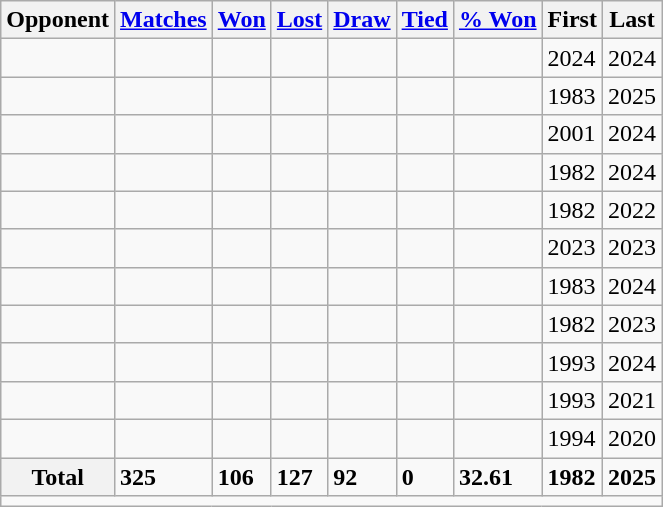<table class="wikitable plainrowheaders sortable">
<tr>
<th scope="col">Opponent</th>
<th scope="col"><a href='#'>Matches</a></th>
<th scope="col"><a href='#'>Won</a></th>
<th scope="col"><a href='#'>Lost</a></th>
<th scope="col"><a href='#'>Draw</a></th>
<th scope="col"><a href='#'>Tied</a></th>
<th scope="col"><a href='#'>% Won</a></th>
<th scope="col">First</th>
<th scope="col">Last</th>
</tr>
<tr>
<td></td>
<td></td>
<td></td>
<td></td>
<td></td>
<td></td>
<td></td>
<td>2024</td>
<td>2024</td>
</tr>
<tr>
<td></td>
<td></td>
<td></td>
<td></td>
<td></td>
<td></td>
<td></td>
<td>1983</td>
<td>2025</td>
</tr>
<tr>
<td></td>
<td></td>
<td></td>
<td></td>
<td></td>
<td></td>
<td></td>
<td>2001</td>
<td>2024</td>
</tr>
<tr>
<td></td>
<td></td>
<td></td>
<td></td>
<td></td>
<td></td>
<td></td>
<td>1982</td>
<td>2024</td>
</tr>
<tr>
<td></td>
<td></td>
<td></td>
<td></td>
<td></td>
<td></td>
<td></td>
<td>1982</td>
<td>2022</td>
</tr>
<tr>
<td></td>
<td></td>
<td></td>
<td></td>
<td></td>
<td></td>
<td></td>
<td>2023</td>
<td>2023</td>
</tr>
<tr>
<td></td>
<td></td>
<td></td>
<td></td>
<td></td>
<td></td>
<td></td>
<td>1983</td>
<td>2024</td>
</tr>
<tr>
<td></td>
<td></td>
<td></td>
<td></td>
<td></td>
<td></td>
<td></td>
<td>1982</td>
<td>2023</td>
</tr>
<tr>
<td></td>
<td></td>
<td></td>
<td></td>
<td></td>
<td></td>
<td></td>
<td>1993</td>
<td>2024</td>
</tr>
<tr>
<td></td>
<td></td>
<td></td>
<td></td>
<td></td>
<td></td>
<td></td>
<td>1993</td>
<td>2021</td>
</tr>
<tr>
<td></td>
<td></td>
<td></td>
<td></td>
<td></td>
<td></td>
<td></td>
<td>1994</td>
<td>2020</td>
</tr>
<tr class="sortbottom">
<th scope="row" style="text-align:center">Total</th>
<td><strong>325</strong></td>
<td><strong>106</strong></td>
<td><strong>127</strong></td>
<td><strong>92</strong></td>
<td><strong>0</strong></td>
<td><strong>32.61</strong></td>
<td><strong>1982</strong></td>
<td><strong>2025</strong></td>
</tr>
<tr s>
<td colspan=10></td>
</tr>
</table>
